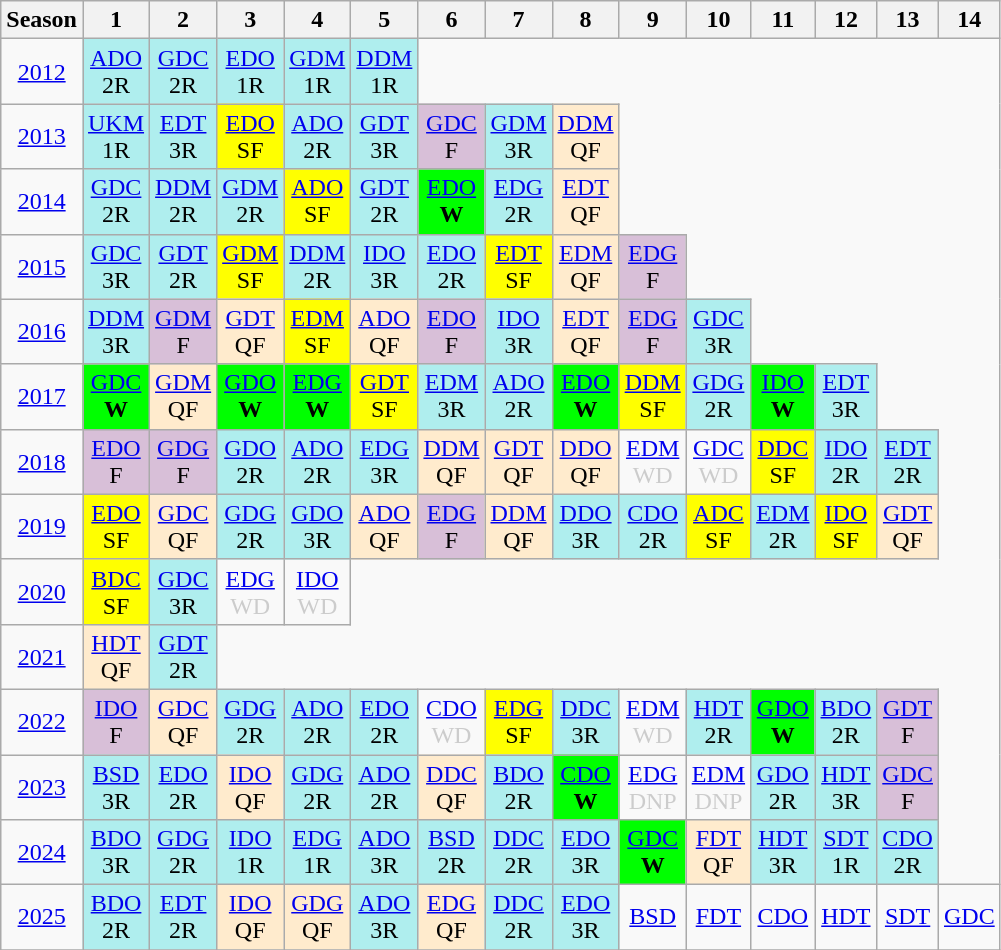<table class="wikitable" style="width:50%; margin:0">
<tr>
<th>Season</th>
<th>1</th>
<th>2</th>
<th>3</th>
<th>4</th>
<th>5</th>
<th>6</th>
<th>7</th>
<th>8</th>
<th>9</th>
<th>10</th>
<th>11</th>
<th>12</th>
<th>13</th>
<th>14</th>
</tr>
<tr>
<td style="text-align:center;"background:#efefef;"><a href='#'>2012</a></td>
<td style="text-align:center; background:#afeeee;"><a href='#'>ADO</a><br>2R</td>
<td style="text-align:center; background:#afeeee;"><a href='#'>GDC</a><br>2R</td>
<td style="text-align:center; background:#afeeee;"><a href='#'>EDO</a><br>1R</td>
<td style="text-align:center; background:#afeeee;"><a href='#'>GDM</a><br>1R</td>
<td style="text-align:center; background:#afeeee;"><a href='#'>DDM</a><br>1R</td>
</tr>
<tr>
<td style="text-align:center;"background:#efefef;"><a href='#'>2013</a></td>
<td style="text-align:center; background:#afeeee;"><a href='#'>UKM</a><br>1R</td>
<td style="text-align:center; background:#afeeee;"><a href='#'>EDT</a><br>3R</td>
<td style="text-align:center; background:yellow;"><a href='#'>EDO</a><br>SF</td>
<td style="text-align:center; background:#afeeee;"><a href='#'>ADO</a><br>2R</td>
<td style="text-align:center; background:#afeeee;"><a href='#'>GDT</a><br>3R</td>
<td style="text-align:center; background:thistle;"><a href='#'>GDC</a><br>F</td>
<td style="text-align:center; background:#afeeee;"><a href='#'>GDM</a><br>3R</td>
<td style="text-align:center; background:#ffebcd;"><a href='#'>DDM</a><br>QF</td>
</tr>
<tr>
<td style="text-align:center;"background:#efefef;"><a href='#'>2014</a></td>
<td style="text-align:center; background:#afeeee;"><a href='#'>GDC</a><br>2R</td>
<td style="text-align:center; background:#afeeee;"><a href='#'>DDM</a><br>2R</td>
<td style="text-align:center; background:#afeeee;"><a href='#'>GDM</a><br>2R</td>
<td style="text-align:center; background:yellow;"><a href='#'>ADO</a><br>SF</td>
<td style="text-align:center; background:#afeeee;"><a href='#'>GDT</a><br>2R</td>
<td style="text-align:center; background:lime;"><a href='#'>EDO</a><br><strong>W</strong></td>
<td style="text-align:center; background:#afeeee;"><a href='#'>EDG</a><br>2R</td>
<td style="text-align:center; background:#ffebcd;"><a href='#'>EDT</a><br>QF</td>
</tr>
<tr>
<td style="text-align:center;"background:#efefef;"><a href='#'>2015</a></td>
<td style="text-align:center; background:#afeeee;"><a href='#'>GDC</a><br>3R</td>
<td style="text-align:center; background:#afeeee;"><a href='#'>GDT</a><br>2R</td>
<td style="text-align:center; background:yellow;"><a href='#'>GDM</a><br>SF</td>
<td style="text-align:center; background:#afeeee;"><a href='#'>DDM</a><br>2R</td>
<td style="text-align:center; background:#afeeee;"><a href='#'>IDO</a><br>3R</td>
<td style="text-align:center; background:#afeeee;"><a href='#'>EDO</a><br>2R</td>
<td style="text-align:center; background:yellow;"><a href='#'>EDT</a><br>SF</td>
<td style="text-align:center; background:#ffebcd;"><a href='#'>EDM</a><br>QF</td>
<td style="text-align:center; background:thistle;"><a href='#'>EDG</a><br>F</td>
</tr>
<tr>
<td style="text-align:center;"background:#efefef;"><a href='#'>2016</a></td>
<td style="text-align:center; background:#afeeee;"><a href='#'>DDM</a><br>3R</td>
<td style="text-align:center; background:thistle;"><a href='#'>GDM</a><br>F</td>
<td style="text-align:center; background:#ffebcd;"><a href='#'>GDT</a><br>QF</td>
<td style="text-align:center; background:yellow;"><a href='#'>EDM</a><br>SF</td>
<td style="text-align:center; background:#ffebcd;"><a href='#'>ADO</a><br>QF</td>
<td style="text-align:center; background:thistle;"><a href='#'>EDO</a><br>F</td>
<td style="text-align:center; background:#afeeee;"><a href='#'>IDO</a><br>3R</td>
<td style="text-align:center; background:#ffebcd;"><a href='#'>EDT</a><br>QF</td>
<td style="text-align:center; background:thistle;"><a href='#'>EDG</a><br>F</td>
<td style="text-align:center; background:#afeeee;"><a href='#'>GDC</a><br>3R</td>
</tr>
<tr>
<td style="text-align:center;"background:#efefef;"><a href='#'>2017</a></td>
<td style="text-align:center; background:lime;"><a href='#'>GDC</a><br><strong>W</strong></td>
<td style="text-align:center; background:#ffebcd;"><a href='#'>GDM</a><br>QF</td>
<td style="text-align:center; background:lime;"><a href='#'>GDO</a><br><strong>W</strong></td>
<td style="text-align:center; background:lime;"><a href='#'>EDG</a><br><strong>W</strong></td>
<td style="text-align:center; background:yellow;"><a href='#'>GDT</a><br>SF</td>
<td style="text-align:center; background:#afeeee;"><a href='#'>EDM</a><br>3R</td>
<td style="text-align:center; background:#afeeee;"><a href='#'>ADO</a><br>2R</td>
<td style="text-align:center; background:lime;"><a href='#'>EDO</a><br><strong>W</strong></td>
<td style="text-align:center; background:yellow;"><a href='#'>DDM</a><br>SF</td>
<td style="text-align:center; background:#afeeee;"><a href='#'>GDG</a><br>2R</td>
<td style="text-align:center; background:lime;"><a href='#'>IDO</a><br><strong>W</strong></td>
<td style="text-align:center; background:#afeeee;"><a href='#'>EDT</a><br>3R</td>
</tr>
<tr>
<td style="text-align:center;"background:#efefef;"><a href='#'>2018</a></td>
<td style="text-align:center; background:thistle;"><a href='#'>EDO</a><br>F</td>
<td style="text-align:center; background:thistle;"><a href='#'>GDG</a><br>F</td>
<td style="text-align:center; background:#afeeee;"><a href='#'>GDO</a><br>2R</td>
<td style="text-align:center; background:#afeeee;"><a href='#'>ADO</a><br>2R</td>
<td style="text-align:center; background:#afeeee;"><a href='#'>EDG</a><br>3R</td>
<td style="text-align:center; background:#ffebcd;"><a href='#'>DDM</a><br>QF</td>
<td style="text-align:center; background:#ffebcd;"><a href='#'>GDT</a><br>QF</td>
<td style="text-align:center; background:#ffebcd;"><a href='#'>DDO</a><br>QF</td>
<td style="text-align:center; color:#ccc;"><a href='#'>EDM</a><br>WD</td>
<td style="text-align:center; color:#ccc;"><a href='#'>GDC</a><br>WD</td>
<td style="text-align:center; background:yellow;"><a href='#'>DDC</a><br>SF</td>
<td style="text-align:center; background:#afeeee;"><a href='#'>IDO</a><br>2R</td>
<td style="text-align:center; background:#afeeee;"><a href='#'>EDT</a><br>2R</td>
</tr>
<tr>
<td style="text-align:center;"background:#efefef;"><a href='#'>2019</a></td>
<td style="text-align:center; background:yellow;"><a href='#'>EDO</a><br>SF</td>
<td style="text-align:center; background:#ffebcd;"><a href='#'>GDC</a><br>QF</td>
<td style="text-align:center; background:#afeeee;"><a href='#'>GDG</a><br>2R</td>
<td style="text-align:center; background:#afeeee;"><a href='#'>GDO</a><br>3R</td>
<td style="text-align:center; background:#ffebcd;"><a href='#'>ADO</a><br>QF</td>
<td style="text-align:center; background:thistle;"><a href='#'>EDG</a><br>F</td>
<td style="text-align:center; background:#ffebcd;"><a href='#'>DDM</a><br>QF</td>
<td style="text-align:center; background:#afeeee;"><a href='#'>DDO</a><br>3R</td>
<td style="text-align:center; background:#afeeee;"><a href='#'>CDO</a><br>2R</td>
<td style="text-align:center; background:yellow;"><a href='#'>ADC</a><br>SF</td>
<td style="text-align:center; background:#afeeee;"><a href='#'>EDM</a><br>2R</td>
<td style="text-align:center; background:yellow;"><a href='#'>IDO</a><br>SF</td>
<td style="text-align:center; background:#ffebcd;"><a href='#'>GDT</a><br>QF</td>
</tr>
<tr>
<td style="text-align:center;"background:#efefef;"><a href='#'>2020</a></td>
<td style="text-align:center; background:yellow;"><a href='#'>BDC</a><br>SF</td>
<td style="text-align:center; background:#afeeee;"><a href='#'>GDC</a><br>3R</td>
<td style="text-align:center; color:#ccc;"><a href='#'>EDG</a><br>WD</td>
<td style="text-align:center; color:#ccc;"><a href='#'>IDO</a><br>WD</td>
</tr>
<tr>
<td style="text-align:center;"background:#efefef;"><a href='#'>2021</a></td>
<td style="text-align:center; background:#ffebcd;"><a href='#'>HDT</a><br>QF</td>
<td style="text-align:center; background:#afeeee;"><a href='#'>GDT</a><br>2R</td>
</tr>
<tr>
<td style="text-align:center;"background:#efefef;"><a href='#'>2022</a></td>
<td style="text-align:center; background:thistle;"><a href='#'>IDO</a><br>F</td>
<td style="text-align:center; background:#ffebcd;"><a href='#'>GDC</a><br>QF</td>
<td style="text-align:center; background:#afeeee;"><a href='#'>GDG</a><br>2R</td>
<td style="text-align:center; background:#afeeee;"><a href='#'>ADO</a><br>2R</td>
<td style="text-align:center; background:#afeeee;"><a href='#'>EDO</a><br>2R</td>
<td style="text-align:center; color:#ccc;"><a href='#'>CDO</a><br>WD</td>
<td style="text-align:center; background:yellow;"><a href='#'>EDG</a><br>SF</td>
<td style="text-align:center; background:#afeeee;"><a href='#'>DDC</a><br>3R</td>
<td style="text-align:center; color:#ccc;"><a href='#'>EDM</a><br>WD</td>
<td style="text-align:center; background:#afeeee;"><a href='#'>HDT</a><br>2R</td>
<td style="text-align:center; background:lime;"><a href='#'>GDO</a><br><strong>W</strong></td>
<td style="text-align:center; background:#afeeee;"><a href='#'>BDO</a><br>2R</td>
<td style="text-align:center; background:thistle;"><a href='#'>GDT</a><br>F</td>
</tr>
<tr>
<td style="text-align:center;"background:#efefef;"><a href='#'>2023</a></td>
<td style="text-align:center; background:#afeeee;"><a href='#'>BSD</a><br>3R</td>
<td style="text-align:center; background:#afeeee;"><a href='#'>EDO</a><br>2R</td>
<td style="text-align:center; background:#ffebcd;"><a href='#'>IDO</a><br>QF</td>
<td style="text-align:center; background:#afeeee;"><a href='#'>GDG</a><br>2R</td>
<td style="text-align:center; background:#afeeee;"><a href='#'>ADO</a><br>2R</td>
<td style="text-align:center; background:#ffebcd;"><a href='#'>DDC</a><br>QF</td>
<td style="text-align:center; background:#afeeee;"><a href='#'>BDO</a><br>2R</td>
<td style="text-align:center; background:lime;"><a href='#'>CDO</a><br><strong>W</strong></td>
<td style="text-align:center; color:#ccc;"><a href='#'>EDG</a><br>DNP</td>
<td style="text-align:center; color:#ccc;"><a href='#'>EDM</a><br>DNP</td>
<td style="text-align:center; background:#afeeee;"><a href='#'>GDO</a><br>2R</td>
<td style="text-align:center; background:#afeeee;"><a href='#'>HDT</a><br>3R</td>
<td style="text-align:center; background:thistle;"><a href='#'>GDC</a><br>F</td>
</tr>
<tr>
<td style="text-align:center;"background:#efefef;"><a href='#'>2024</a></td>
<td style="text-align:center; background:#afeeee;"><a href='#'>BDO</a><br>3R</td>
<td style="text-align:center; background:#afeeee;"><a href='#'>GDG</a><br>2R</td>
<td style="text-align:center; background:#afeeee;"><a href='#'>IDO</a><br>1R</td>
<td style="text-align:center; background:#afeeee;"><a href='#'>EDG</a><br>1R</td>
<td style="text-align:center; background:#afeeee;"><a href='#'>ADO</a><br>3R</td>
<td style="text-align:center; background:#afeeee;"><a href='#'>BSD</a><br>2R</td>
<td style="text-align:center; background:#afeeee;"><a href='#'>DDC</a><br>2R</td>
<td style="text-align:center; background:#afeeee;"><a href='#'>EDO</a><br>3R</td>
<td style="text-align:center; background:lime;"><a href='#'>GDC</a><br><strong>W</strong></td>
<td style="text-align:center; background:#ffebcd;"><a href='#'>FDT</a><br>QF</td>
<td style="text-align:center; background:#afeeee;"><a href='#'>HDT</a><br>3R</td>
<td style="text-align:center; background:#afeeee;"><a href='#'>SDT</a><br>1R</td>
<td style="text-align:center; background:#afeeee;"><a href='#'>CDO</a><br>2R</td>
</tr>
<tr>
<td style="text-align:center;"background:#efefef;"><a href='#'>2025</a></td>
<td style="text-align:center; background:#afeeee;"><a href='#'>BDO</a><br>2R</td>
<td style="text-align:center; background:#afeeee;"><a href='#'>EDT</a><br>2R</td>
<td style="text-align:center; background:#ffebcd;"><a href='#'>IDO</a><br>QF</td>
<td style="text-align:center; background:#ffebcd;"><a href='#'>GDG</a><br>QF</td>
<td style="text-align:center; background:#afeeee;"><a href='#'>ADO</a><br>3R</td>
<td style="text-align:center; background:#ffebcd;"><a href='#'>EDG</a><br>QF</td>
<td style="text-align:center; background:#afeeee;"><a href='#'>DDC</a><br>2R</td>
<td style="text-align:center; background:#afeeee;"><a href='#'>EDO</a><br>3R</td>
<td style="text-align:center; color:#ccc;"><a href='#'>BSD</a><br></td>
<td style="text-align:center; color:#ccc;"><a href='#'>FDT</a><br></td>
<td style="text-align:center; color:#ccc;"><a href='#'>CDO</a><br></td>
<td style="text-align:center; color:#ccc;"><a href='#'>HDT</a><br></td>
<td style="text-align:center; color:#ccc;"><a href='#'>SDT</a><br></td>
<td style="text-align:center; color:#ccc;"><a href='#'>GDC</a><br></td>
</tr>
<tr>
</tr>
</table>
